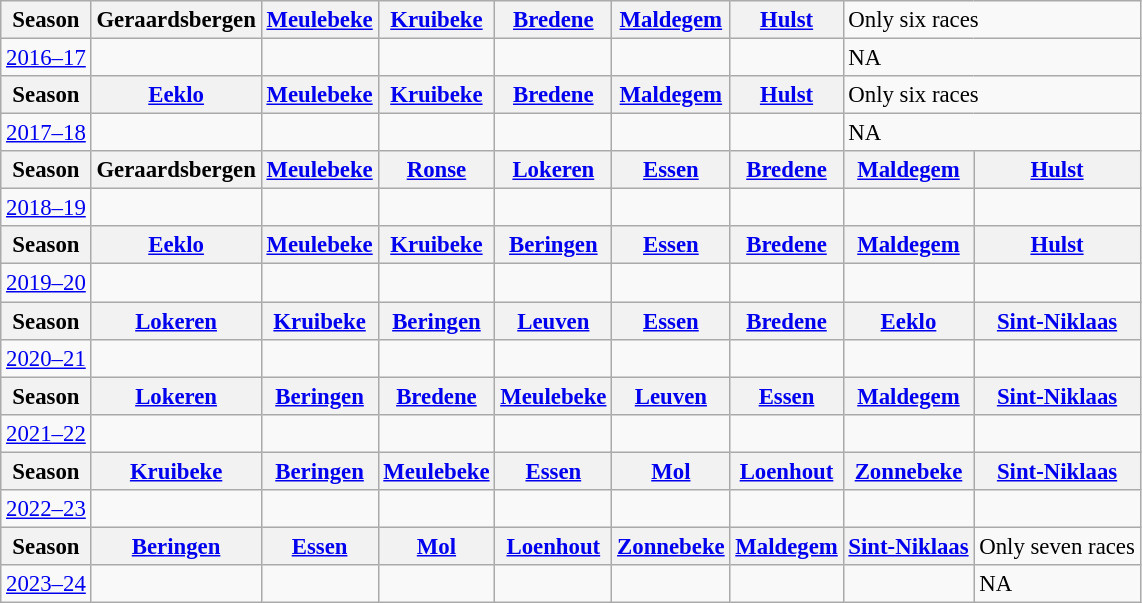<table class="wikitable" style="font-size:95%">
<tr>
<th>Season</th>
<th>Geraardsbergen</th>
<th><a href='#'>Meulebeke</a></th>
<th><a href='#'>Kruibeke</a></th>
<th><a href='#'>Bredene</a></th>
<th><a href='#'>Maldegem</a></th>
<th><a href='#'>Hulst</a></th>
<td colspan=2>Only six races</td>
</tr>
<tr>
<td><a href='#'>2016–17</a></td>
<td></td>
<td></td>
<td></td>
<td></td>
<td></td>
<td></td>
<td colspan=2>NA</td>
</tr>
<tr --->
<th>Season</th>
<th><a href='#'>Eeklo</a></th>
<th><a href='#'>Meulebeke</a></th>
<th><a href='#'>Kruibeke</a></th>
<th><a href='#'>Bredene</a></th>
<th><a href='#'>Maldegem</a></th>
<th><a href='#'>Hulst</a></th>
<td colspan=2>Only six races</td>
</tr>
<tr>
<td><a href='#'>2017–18</a></td>
<td></td>
<td></td>
<td></td>
<td></td>
<td></td>
<td></td>
<td colspan=2>NA</td>
</tr>
<tr --->
<th>Season</th>
<th>Geraardsbergen</th>
<th><a href='#'>Meulebeke</a></th>
<th><a href='#'>Ronse</a></th>
<th><a href='#'>Lokeren</a></th>
<th><a href='#'>Essen</a></th>
<th><a href='#'>Bredene</a></th>
<th><a href='#'>Maldegem</a></th>
<th><a href='#'>Hulst</a></th>
</tr>
<tr>
<td><a href='#'>2018–19</a></td>
<td></td>
<td></td>
<td></td>
<td></td>
<td></td>
<td></td>
<td><s></s></td>
<td><s></s></td>
</tr>
<tr --->
<th>Season</th>
<th><a href='#'>Eeklo</a></th>
<th><a href='#'>Meulebeke</a></th>
<th><a href='#'>Kruibeke</a></th>
<th><a href='#'>Beringen</a></th>
<th><a href='#'>Essen</a></th>
<th><a href='#'>Bredene</a></th>
<th><a href='#'>Maldegem</a></th>
<th><a href='#'>Hulst</a></th>
</tr>
<tr>
<td><a href='#'>2019–20</a></td>
<td></td>
<td></td>
<td></td>
<td></td>
<td></td>
<td></td>
<td></td>
<td></td>
</tr>
<tr --->
<th>Season</th>
<th><a href='#'>Lokeren</a></th>
<th><a href='#'>Kruibeke</a></th>
<th><a href='#'>Beringen</a></th>
<th><a href='#'>Leuven</a></th>
<th><a href='#'>Essen</a></th>
<th><a href='#'>Bredene</a></th>
<th><a href='#'>Eeklo</a></th>
<th><a href='#'>Sint-Niklaas</a></th>
</tr>
<tr>
<td><a href='#'>2020–21</a></td>
<td></td>
<td></td>
<td></td>
<td></td>
<td></td>
<td></td>
<td></td>
<td></td>
</tr>
<tr --->
<th>Season</th>
<th><a href='#'>Lokeren</a></th>
<th><a href='#'>Beringen</a></th>
<th><a href='#'>Bredene</a></th>
<th><a href='#'>Meulebeke</a></th>
<th><a href='#'>Leuven</a></th>
<th><a href='#'>Essen</a></th>
<th><a href='#'>Maldegem</a></th>
<th><a href='#'>Sint-Niklaas</a></th>
</tr>
<tr>
<td><a href='#'>2021–22</a></td>
<td></td>
<td></td>
<td></td>
<td></td>
<td></td>
<td></td>
<td></td>
<td></td>
</tr>
<tr --->
<th>Season</th>
<th><a href='#'>Kruibeke</a></th>
<th><a href='#'>Beringen</a></th>
<th><a href='#'>Meulebeke</a></th>
<th><a href='#'>Essen</a></th>
<th><a href='#'>Mol</a></th>
<th><a href='#'>Loenhout</a></th>
<th><a href='#'>Zonnebeke</a></th>
<th><a href='#'>Sint-Niklaas</a></th>
</tr>
<tr>
<td><a href='#'>2022–23</a></td>
<td></td>
<td></td>
<td></td>
<td></td>
<td></td>
<td></td>
<td></td>
<td></td>
</tr>
<tr --->
<th>Season</th>
<th><a href='#'>Beringen</a></th>
<th><a href='#'>Essen</a></th>
<th><a href='#'>Mol</a></th>
<th><a href='#'>Loenhout</a></th>
<th><a href='#'>Zonnebeke</a></th>
<th><a href='#'>Maldegem</a></th>
<th><a href='#'>Sint-Niklaas</a></th>
<td>Only seven races</td>
</tr>
<tr>
<td><a href='#'>2023–24</a></td>
<td></td>
<td></td>
<td></td>
<td></td>
<td></td>
<td></td>
<td></td>
<td>NA</td>
</tr>
</table>
